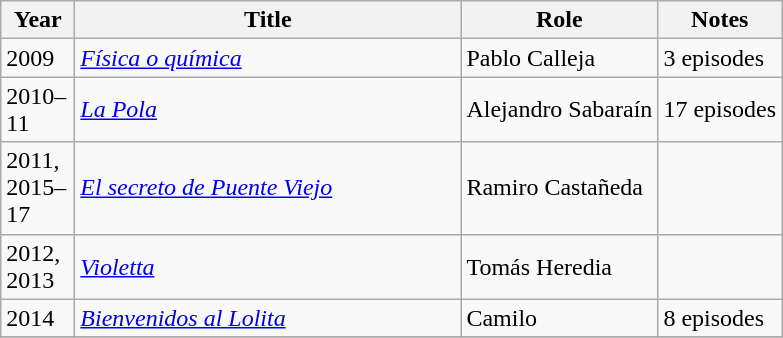<table class="wikitable sortable">
<tr>
<th width="42">Year</th>
<th width="250">Title</th>
<th>Role</th>
<th class="unsortable">Notes</th>
</tr>
<tr>
<td>2009</td>
<td><em><a href='#'>Física o química</a></em></td>
<td>Pablo Calleja</td>
<td>3 episodes</td>
</tr>
<tr>
<td>2010–11</td>
<td><em><a href='#'>La Pola</a></em></td>
<td>Alejandro Sabaraín</td>
<td>17 episodes</td>
</tr>
<tr>
<td>2011, 2015–17</td>
<td><em><a href='#'>El secreto de Puente Viejo</a></em></td>
<td>Ramiro Castañeda</td>
<td></td>
</tr>
<tr>
<td>2012, 2013</td>
<td><em><a href='#'>Violetta</a></em></td>
<td>Tomás Heredia</td>
<td></td>
</tr>
<tr>
<td>2014</td>
<td><em><a href='#'>Bienvenidos al Lolita</a></em></td>
<td>Camilo</td>
<td>8 episodes</td>
</tr>
<tr>
</tr>
</table>
